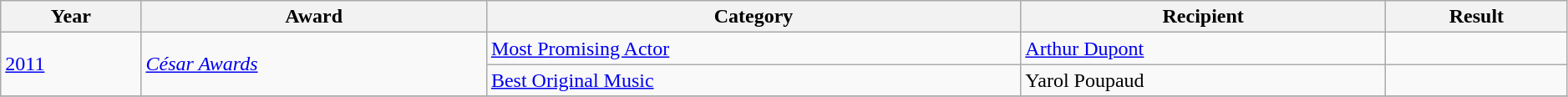<table class="wikitable" style="width:99%;">
<tr>
<th>Year</th>
<th>Award</th>
<th>Category</th>
<th>Recipient</th>
<th>Result</th>
</tr>
<tr>
<td rowspan=2><a href='#'>2011</a></td>
<td rowspan=2><em><a href='#'>César Awards</a></em></td>
<td><a href='#'>Most Promising Actor</a></td>
<td><a href='#'>Arthur Dupont</a></td>
<td></td>
</tr>
<tr>
<td><a href='#'>Best Original Music</a></td>
<td>Yarol Poupaud</td>
<td></td>
</tr>
<tr>
</tr>
</table>
